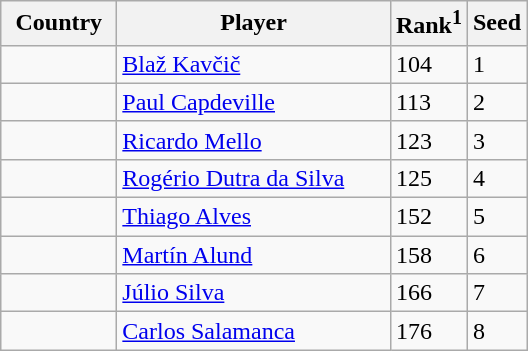<table class="sortable wikitable">
<tr>
<th width="70">Country</th>
<th width="175">Player</th>
<th>Rank<sup>1</sup></th>
<th>Seed</th>
</tr>
<tr>
<td></td>
<td><a href='#'>Blaž Kavčič</a></td>
<td>104</td>
<td>1</td>
</tr>
<tr>
<td></td>
<td><a href='#'>Paul Capdeville</a></td>
<td>113</td>
<td>2</td>
</tr>
<tr>
<td></td>
<td><a href='#'>Ricardo Mello</a></td>
<td>123</td>
<td>3</td>
</tr>
<tr>
<td></td>
<td><a href='#'>Rogério Dutra da Silva</a></td>
<td>125</td>
<td>4</td>
</tr>
<tr>
<td></td>
<td><a href='#'>Thiago Alves</a></td>
<td>152</td>
<td>5</td>
</tr>
<tr>
<td></td>
<td><a href='#'>Martín Alund</a></td>
<td>158</td>
<td>6</td>
</tr>
<tr>
<td></td>
<td><a href='#'>Júlio Silva</a></td>
<td>166</td>
<td>7</td>
</tr>
<tr>
<td></td>
<td><a href='#'>Carlos Salamanca</a></td>
<td>176</td>
<td>8</td>
</tr>
</table>
